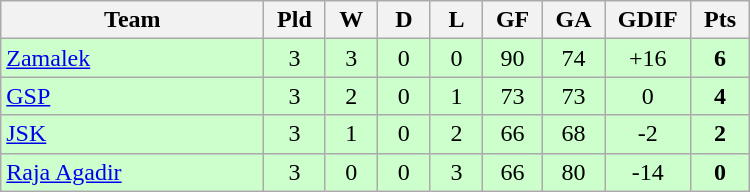<table class=wikitable style="text-align:center" width=500>
<tr>
<th width=25%>Team</th>
<th width=5%>Pld</th>
<th width=5%>W</th>
<th width=5%>D</th>
<th width=5%>L</th>
<th width=5%>GF</th>
<th width=5%>GA</th>
<th width=5%>GDIF</th>
<th width=5%>Pts</th>
</tr>
<tr bgcolor=#ccffcc>
<td align="left"> <a href='#'>Zamalek</a></td>
<td>3</td>
<td>3</td>
<td>0</td>
<td>0</td>
<td>90</td>
<td>74</td>
<td>+16</td>
<td><strong>6</strong></td>
</tr>
<tr bgcolor=#ccffcc>
<td align="left"> <a href='#'>GSP</a></td>
<td>3</td>
<td>2</td>
<td>0</td>
<td>1</td>
<td>73</td>
<td>73</td>
<td>0</td>
<td><strong>4</strong></td>
</tr>
<tr bgcolor=#ccffcc>
<td align="left"> <a href='#'>JSK</a></td>
<td>3</td>
<td>1</td>
<td>0</td>
<td>2</td>
<td>66</td>
<td>68</td>
<td>-2</td>
<td><strong>2</strong></td>
</tr>
<tr bgcolor=#ccffcc>
<td align="left"> <a href='#'>Raja Agadir</a></td>
<td>3</td>
<td>0</td>
<td>0</td>
<td>3</td>
<td>66</td>
<td>80</td>
<td>-14</td>
<td><strong>0</strong></td>
</tr>
</table>
